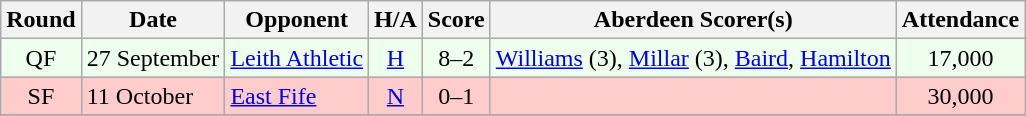<table class="wikitable" style="text-align:center">
<tr>
<th>Round</th>
<th>Date</th>
<th>Opponent</th>
<th>H/A</th>
<th>Score</th>
<th>Aberdeen Scorer(s)</th>
<th>Attendance</th>
</tr>
<tr bgcolor=#EEFFEE>
<td>QF</td>
<td align=left>27 September</td>
<td align=left><a href='#'>Leith Athletic</a></td>
<td><a href='#'>H</a></td>
<td>8–2</td>
<td align=left><a href='#'>Williams</a> (3), <a href='#'>Millar</a> (3), <a href='#'>Baird</a>, <a href='#'>Hamilton</a></td>
<td>17,000</td>
</tr>
<tr bgcolor=#FFCCCC>
<td>SF</td>
<td align=left>11 October</td>
<td align=left><a href='#'>East Fife</a></td>
<td><a href='#'>N</a></td>
<td>0–1</td>
<td align=left></td>
<td>30,000</td>
</tr>
<tr>
</tr>
</table>
